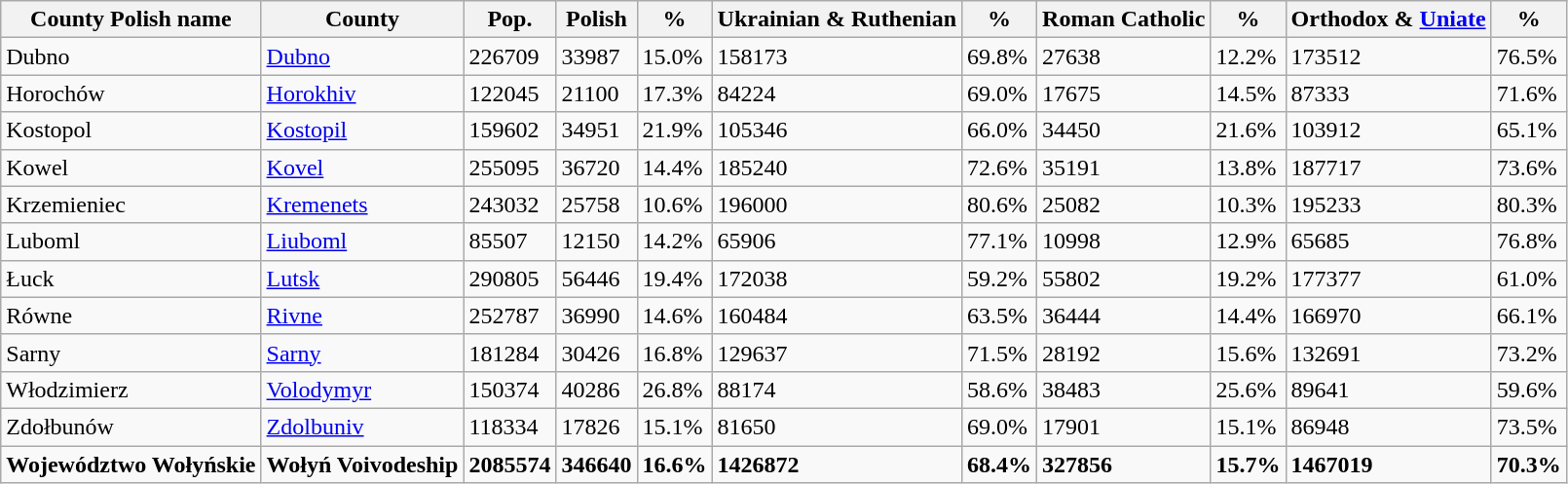<table class="wikitable sortable mw-collapsible">
<tr>
<th>County Polish name</th>
<th>County</th>
<th>Pop.</th>
<th>Polish</th>
<th>%</th>
<th>Ukrainian & Ruthenian</th>
<th>%</th>
<th>Roman Catholic</th>
<th>%</th>
<th>Orthodox & <a href='#'>Uniate</a></th>
<th>%</th>
</tr>
<tr>
<td>Dubno</td>
<td><a href='#'>Dubno</a></td>
<td>226709</td>
<td>33987</td>
<td>15.0%</td>
<td>158173</td>
<td>69.8%</td>
<td>27638</td>
<td>12.2%</td>
<td>173512</td>
<td>76.5%</td>
</tr>
<tr>
<td>Horochów</td>
<td><a href='#'>Horokhiv</a></td>
<td>122045</td>
<td>21100</td>
<td>17.3%</td>
<td>84224</td>
<td>69.0%</td>
<td>17675</td>
<td>14.5%</td>
<td>87333</td>
<td>71.6%</td>
</tr>
<tr>
<td>Kostopol</td>
<td><a href='#'>Kostopil</a></td>
<td>159602</td>
<td>34951</td>
<td>21.9%</td>
<td>105346</td>
<td>66.0%</td>
<td>34450</td>
<td>21.6%</td>
<td>103912</td>
<td>65.1%</td>
</tr>
<tr>
<td>Kowel</td>
<td><a href='#'>Kovel</a></td>
<td>255095</td>
<td>36720</td>
<td>14.4%</td>
<td>185240</td>
<td>72.6%</td>
<td>35191</td>
<td>13.8%</td>
<td>187717</td>
<td>73.6%</td>
</tr>
<tr>
<td>Krzemieniec</td>
<td><a href='#'>Kremenets</a></td>
<td>243032</td>
<td>25758</td>
<td>10.6%</td>
<td>196000</td>
<td>80.6%</td>
<td>25082</td>
<td>10.3%</td>
<td>195233</td>
<td>80.3%</td>
</tr>
<tr>
<td>Luboml</td>
<td><a href='#'>Liuboml</a></td>
<td>85507</td>
<td>12150</td>
<td>14.2%</td>
<td>65906</td>
<td>77.1%</td>
<td>10998</td>
<td>12.9%</td>
<td>65685</td>
<td>76.8%</td>
</tr>
<tr>
<td>Łuck</td>
<td><a href='#'>Lutsk</a></td>
<td>290805</td>
<td>56446</td>
<td>19.4%</td>
<td>172038</td>
<td>59.2%</td>
<td>55802</td>
<td>19.2%</td>
<td>177377</td>
<td>61.0%</td>
</tr>
<tr>
<td>Równe</td>
<td><a href='#'>Rivne</a></td>
<td>252787</td>
<td>36990</td>
<td>14.6%</td>
<td>160484</td>
<td>63.5%</td>
<td>36444</td>
<td>14.4%</td>
<td>166970</td>
<td>66.1%</td>
</tr>
<tr>
<td>Sarny</td>
<td><a href='#'>Sarny</a></td>
<td>181284</td>
<td>30426</td>
<td>16.8%</td>
<td>129637</td>
<td>71.5%</td>
<td>28192</td>
<td>15.6%</td>
<td>132691</td>
<td>73.2%</td>
</tr>
<tr>
<td>Włodzimierz</td>
<td><a href='#'>Volodymyr</a></td>
<td>150374</td>
<td>40286</td>
<td>26.8%</td>
<td>88174</td>
<td>58.6%</td>
<td>38483</td>
<td>25.6%</td>
<td>89641</td>
<td>59.6%</td>
</tr>
<tr>
<td>Zdołbunów</td>
<td><a href='#'>Zdolbuniv</a></td>
<td>118334</td>
<td>17826</td>
<td>15.1%</td>
<td>81650</td>
<td>69.0%</td>
<td>17901</td>
<td>15.1%</td>
<td>86948</td>
<td>73.5%</td>
</tr>
<tr>
<td><strong>Województwo Wołyńskie</strong></td>
<td><strong>Wołyń Voivodeship</strong></td>
<td><strong>2085574</strong></td>
<td><strong>346640</strong></td>
<td><strong>16.6%</strong></td>
<td><strong>1426872</strong></td>
<td><strong>68.4%</strong></td>
<td><strong>327856</strong></td>
<td><strong>15.7%</strong></td>
<td><strong>1467019</strong></td>
<td><strong>70.3%</strong></td>
</tr>
</table>
